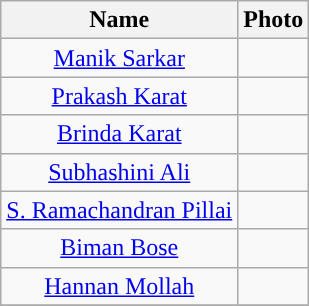<table class="wikitable sortable" style="text-align:center">
<tr>
<th Style="background-color:">Name</th>
<th Style="background-color:">Photo</th>
</tr>
<tr>
<td><a href='#'>Manik Sarkar</a></td>
<td></td>
</tr>
<tr>
<td><a href='#'>Prakash Karat</a></td>
<td></td>
</tr>
<tr>
<td><a href='#'>Brinda Karat</a></td>
<td></td>
</tr>
<tr>
<td><a href='#'>Subhashini Ali</a></td>
<td></td>
</tr>
<tr>
<td><a href='#'>S. Ramachandran Pillai</a></td>
<td></td>
</tr>
<tr>
<td><a href='#'>Biman Bose</a></td>
<td></td>
</tr>
<tr>
<td><a href='#'>Hannan Mollah</a></td>
<td></td>
</tr>
<tr>
</tr>
</table>
